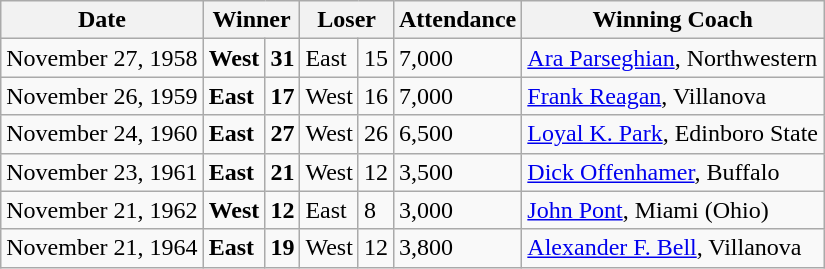<table class="wikitable">
<tr>
<th>Date</th>
<th colspan="2">Winner</th>
<th colspan="2">Loser</th>
<th>Attendance</th>
<th>Winning Coach</th>
</tr>
<tr>
<td>November 27, 1958</td>
<td><strong>West</strong></td>
<td><strong>31</strong></td>
<td>East</td>
<td>15</td>
<td>7,000</td>
<td><a href='#'>Ara Parseghian</a>, Northwestern</td>
</tr>
<tr>
<td>November 26, 1959</td>
<td><strong>East</strong></td>
<td><strong>17</strong></td>
<td>West</td>
<td>16</td>
<td>7,000</td>
<td><a href='#'>Frank Reagan</a>, Villanova</td>
</tr>
<tr>
<td>November 24, 1960</td>
<td><strong>East</strong></td>
<td><strong>27</strong></td>
<td>West</td>
<td>26</td>
<td>6,500</td>
<td><a href='#'>Loyal K. Park</a>, Edinboro State</td>
</tr>
<tr>
<td>November 23, 1961</td>
<td><strong>East</strong></td>
<td><strong>21</strong></td>
<td>West</td>
<td>12</td>
<td>3,500</td>
<td><a href='#'>Dick Offenhamer</a>, Buffalo</td>
</tr>
<tr>
<td>November 21, 1962</td>
<td><strong>West</strong></td>
<td><strong>12</strong></td>
<td>East</td>
<td>8</td>
<td>3,000</td>
<td><a href='#'>John Pont</a>, Miami (Ohio)</td>
</tr>
<tr>
<td>November 21, 1964</td>
<td><strong>East</strong></td>
<td><strong>19</strong></td>
<td>West</td>
<td>12</td>
<td>3,800</td>
<td><a href='#'>Alexander F. Bell</a>, Villanova</td>
</tr>
</table>
